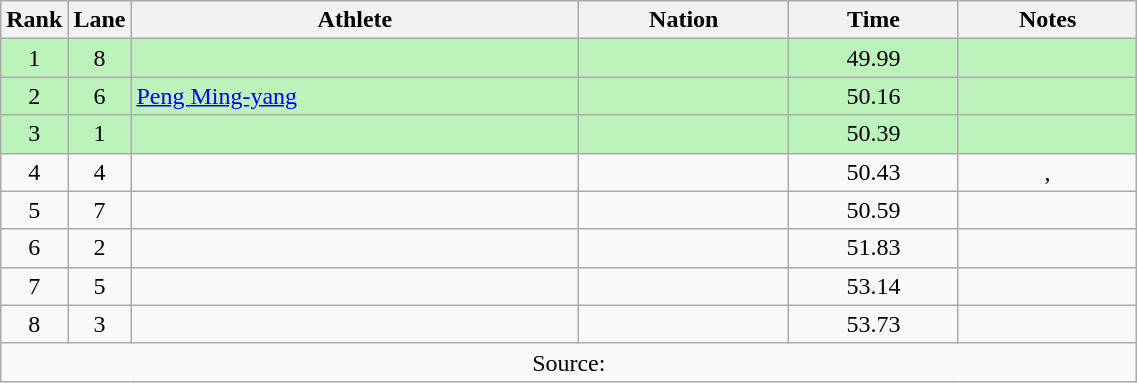<table class="wikitable sortable" style="text-align:center;width: 60%;">
<tr>
<th scope="col" style="width: 10px;">Rank</th>
<th scope="col" style="width: 10px;">Lane</th>
<th scope="col">Athlete</th>
<th scope="col">Nation</th>
<th scope="col">Time</th>
<th scope="col">Notes</th>
</tr>
<tr bgcolor=bbf3bb>
<td>1</td>
<td>8</td>
<td align=left></td>
<td align=left></td>
<td>49.99</td>
<td></td>
</tr>
<tr bgcolor=bbf3bb>
<td>2</td>
<td>6</td>
<td align=left><a href='#'>Peng Ming-yang</a></td>
<td align=left></td>
<td>50.16</td>
<td></td>
</tr>
<tr bgcolor=bbf3bb>
<td>3</td>
<td>1</td>
<td align=left></td>
<td align=left></td>
<td>50.39</td>
<td></td>
</tr>
<tr>
<td>4</td>
<td>4</td>
<td align=left></td>
<td align=left></td>
<td>50.43</td>
<td>, </td>
</tr>
<tr>
<td>5</td>
<td>7</td>
<td align=left></td>
<td align=left></td>
<td>50.59</td>
<td></td>
</tr>
<tr>
<td>6</td>
<td>2</td>
<td align=left></td>
<td align=left></td>
<td>51.83</td>
<td></td>
</tr>
<tr>
<td>7</td>
<td>5</td>
<td align=left></td>
<td align=left></td>
<td>53.14</td>
<td></td>
</tr>
<tr>
<td>8</td>
<td>3</td>
<td align=left></td>
<td align=left></td>
<td>53.73</td>
<td></td>
</tr>
<tr class="sortbottom">
<td colspan="6">Source:</td>
</tr>
</table>
